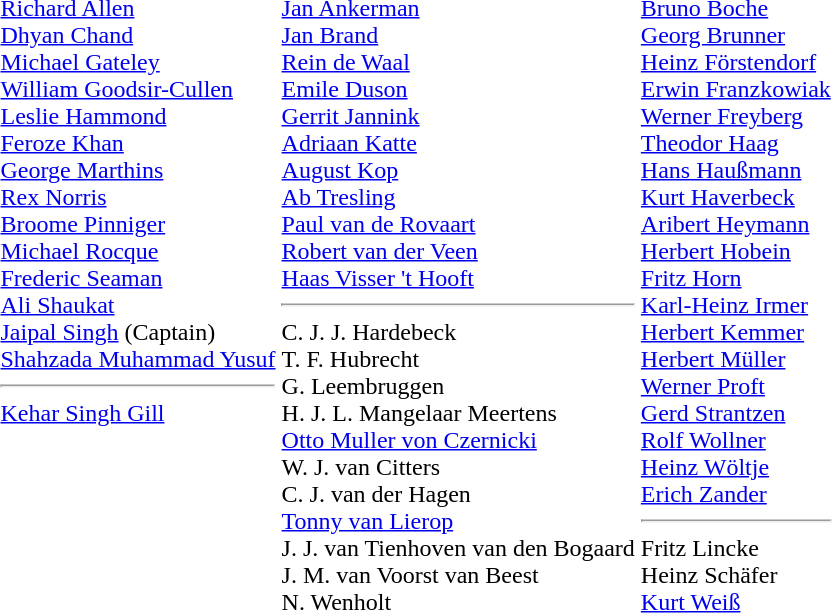<table>
<tr valign=top>
<td><br><a href='#'>Richard Allen</a><br> <a href='#'>Dhyan Chand</a><br> <a href='#'>Michael Gateley</a><br> <a href='#'>William Goodsir-Cullen</a><br> <a href='#'>Leslie Hammond</a><br> <a href='#'>Feroze Khan</a><br> <a href='#'>George Marthins</a><br> <a href='#'>Rex Norris</a><br> <a href='#'>Broome Pinniger</a><br> <a href='#'>Michael Rocque</a><br> <a href='#'>Frederic Seaman</a><br> <a href='#'>Ali Shaukat</a><br> <a href='#'>Jaipal Singh</a> (Captain)<br> <a href='#'>Shahzada Muhammad Yusuf</a><hr> <a href='#'>Kehar Singh Gill</a></td>
<td><br> <a href='#'>Jan Ankerman</a><br> <a href='#'>Jan Brand</a><br> <a href='#'>Rein de Waal</a><br> <a href='#'>Emile Duson</a><br> <a href='#'>Gerrit Jannink</a><br> <a href='#'>Adriaan Katte</a><br> <a href='#'>August Kop</a><br> <a href='#'>Ab Tresling</a><br> <a href='#'>Paul van de Rovaart</a><br> <a href='#'>Robert van der Veen</a><br> <a href='#'>Haas Visser 't Hooft</a><hr> C. J. J. Hardebeck<br> T. F. Hubrecht<br> G. Leembruggen<br> H. J. L. Mangelaar Meertens<br> <a href='#'>Otto Muller von Czernicki</a><br> W. J. van Citters<br> C. J. van der Hagen<br> <a href='#'>Tonny van Lierop</a><br> J. J. van Tienhoven van den Bogaard<br> J. M. van Voorst van Beest<br> N. Wenholt</td>
<td><br> <a href='#'>Bruno Boche</a><br> <a href='#'>Georg Brunner</a><br> <a href='#'>Heinz Förstendorf</a><br> <a href='#'>Erwin Franzkowiak</a><br> <a href='#'>Werner Freyberg</a><br> <a href='#'>Theodor Haag</a><br> <a href='#'>Hans Haußmann</a><br> <a href='#'>Kurt Haverbeck</a><br> <a href='#'>Aribert Heymann</a><br> <a href='#'>Herbert Hobein</a><br> <a href='#'>Fritz Horn</a><br> <a href='#'>Karl-Heinz Irmer</a><br> <a href='#'>Herbert Kemmer</a><br> <a href='#'>Herbert Müller</a><br> <a href='#'>Werner Proft</a><br> <a href='#'>Gerd Strantzen</a><br> <a href='#'>Rolf Wollner</a><br> <a href='#'>Heinz Wöltje</a><br> <a href='#'>Erich Zander</a><hr> Fritz Lincke<br> Heinz Schäfer<br> <a href='#'>Kurt Weiß</a></td>
</tr>
</table>
